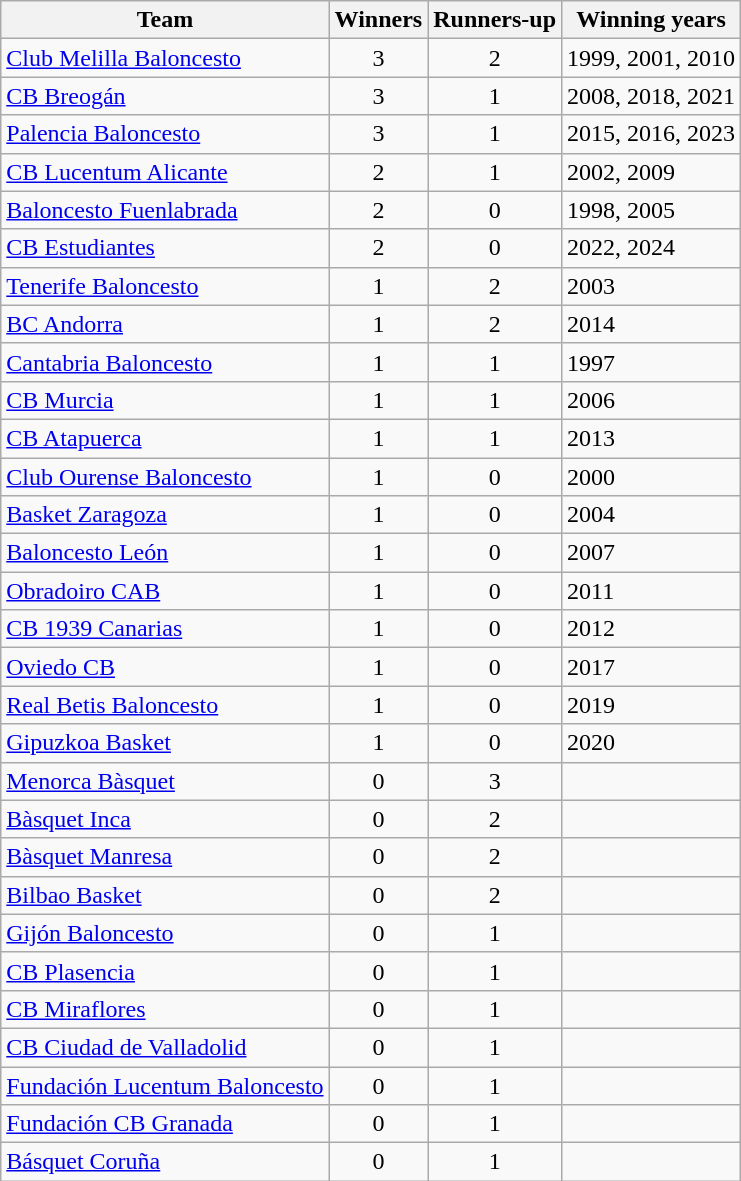<table class="wikitable">
<tr>
<th>Team</th>
<th>Winners</th>
<th>Runners-up</th>
<th>Winning years</th>
</tr>
<tr>
<td><a href='#'>Club Melilla Baloncesto</a></td>
<td align="center">3</td>
<td align="center">2</td>
<td>1999, 2001, 2010</td>
</tr>
<tr>
<td><a href='#'>CB Breogán</a></td>
<td align="center">3</td>
<td align="center">1</td>
<td>2008, 2018, 2021</td>
</tr>
<tr>
<td><a href='#'>Palencia Baloncesto</a></td>
<td align="center">3</td>
<td align="center">1</td>
<td>2015, 2016, 2023</td>
</tr>
<tr>
<td><a href='#'>CB Lucentum Alicante</a></td>
<td align="center">2</td>
<td align="center">1</td>
<td>2002, 2009</td>
</tr>
<tr>
<td><a href='#'>Baloncesto Fuenlabrada</a></td>
<td align="center">2</td>
<td align="center">0</td>
<td>1998, 2005</td>
</tr>
<tr>
<td><a href='#'>CB Estudiantes</a></td>
<td align="center">2</td>
<td align="center">0</td>
<td>2022, 2024</td>
</tr>
<tr>
<td><a href='#'>Tenerife Baloncesto</a></td>
<td align="center">1</td>
<td align="center">2</td>
<td>2003</td>
</tr>
<tr>
<td><a href='#'>BC Andorra</a></td>
<td align="center">1</td>
<td align="center">2</td>
<td>2014</td>
</tr>
<tr>
<td><a href='#'>Cantabria Baloncesto</a></td>
<td align="center">1</td>
<td align="center">1</td>
<td>1997</td>
</tr>
<tr>
<td><a href='#'>CB Murcia</a></td>
<td align="center">1</td>
<td align="center">1</td>
<td>2006</td>
</tr>
<tr>
<td><a href='#'>CB Atapuerca</a></td>
<td align="center">1</td>
<td align="center">1</td>
<td>2013</td>
</tr>
<tr>
<td><a href='#'>Club Ourense Baloncesto</a></td>
<td align="center">1</td>
<td align="center">0</td>
<td>2000</td>
</tr>
<tr>
<td><a href='#'>Basket Zaragoza</a></td>
<td align="center">1</td>
<td align="center">0</td>
<td>2004</td>
</tr>
<tr>
<td><a href='#'>Baloncesto León</a></td>
<td align="center">1</td>
<td align="center">0</td>
<td>2007</td>
</tr>
<tr>
<td><a href='#'>Obradoiro CAB</a></td>
<td align="center">1</td>
<td align="center">0</td>
<td>2011</td>
</tr>
<tr>
<td><a href='#'>CB 1939 Canarias</a></td>
<td align="center">1</td>
<td align="center">0</td>
<td>2012</td>
</tr>
<tr>
<td><a href='#'>Oviedo CB</a></td>
<td align="center">1</td>
<td align="center">0</td>
<td>2017</td>
</tr>
<tr>
<td><a href='#'>Real Betis Baloncesto</a></td>
<td align="center">1</td>
<td align="center">0</td>
<td>2019</td>
</tr>
<tr>
<td><a href='#'>Gipuzkoa Basket</a></td>
<td align="center">1</td>
<td align="center">0</td>
<td>2020</td>
</tr>
<tr>
<td><a href='#'>Menorca Bàsquet</a></td>
<td align="center">0</td>
<td align="center">3</td>
<td></td>
</tr>
<tr>
<td><a href='#'>Bàsquet Inca</a></td>
<td align="center">0</td>
<td align="center">2</td>
<td></td>
</tr>
<tr>
<td><a href='#'>Bàsquet Manresa</a></td>
<td align="center">0</td>
<td align="center">2</td>
<td></td>
</tr>
<tr>
<td><a href='#'>Bilbao Basket</a></td>
<td align="center">0</td>
<td align="center">2</td>
<td></td>
</tr>
<tr>
<td><a href='#'>Gijón Baloncesto</a></td>
<td align="center">0</td>
<td align="center">1</td>
<td></td>
</tr>
<tr>
<td><a href='#'>CB Plasencia</a></td>
<td align="center">0</td>
<td align="center">1</td>
<td></td>
</tr>
<tr>
<td><a href='#'>CB Miraflores</a></td>
<td align="center">0</td>
<td align="center">1</td>
<td></td>
</tr>
<tr>
<td><a href='#'>CB Ciudad de Valladolid</a></td>
<td align="center">0</td>
<td align="center">1</td>
<td></td>
</tr>
<tr>
<td><a href='#'>Fundación Lucentum Baloncesto</a></td>
<td align="center">0</td>
<td align="center">1</td>
<td></td>
</tr>
<tr>
<td><a href='#'>Fundación CB Granada</a></td>
<td align="center">0</td>
<td align="center">1</td>
<td></td>
</tr>
<tr>
<td><a href='#'>Básquet Coruña</a></td>
<td align="center">0</td>
<td align="center">1</td>
<td></td>
</tr>
</table>
